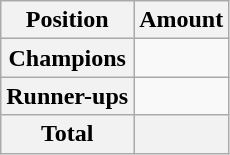<table class="wikitable">
<tr>
<th>Position</th>
<th>Amount</th>
</tr>
<tr>
<th>Champions</th>
<td></td>
</tr>
<tr>
<th>Runner-ups</th>
<td></td>
</tr>
<tr>
<th>Total</th>
<th></th>
</tr>
</table>
